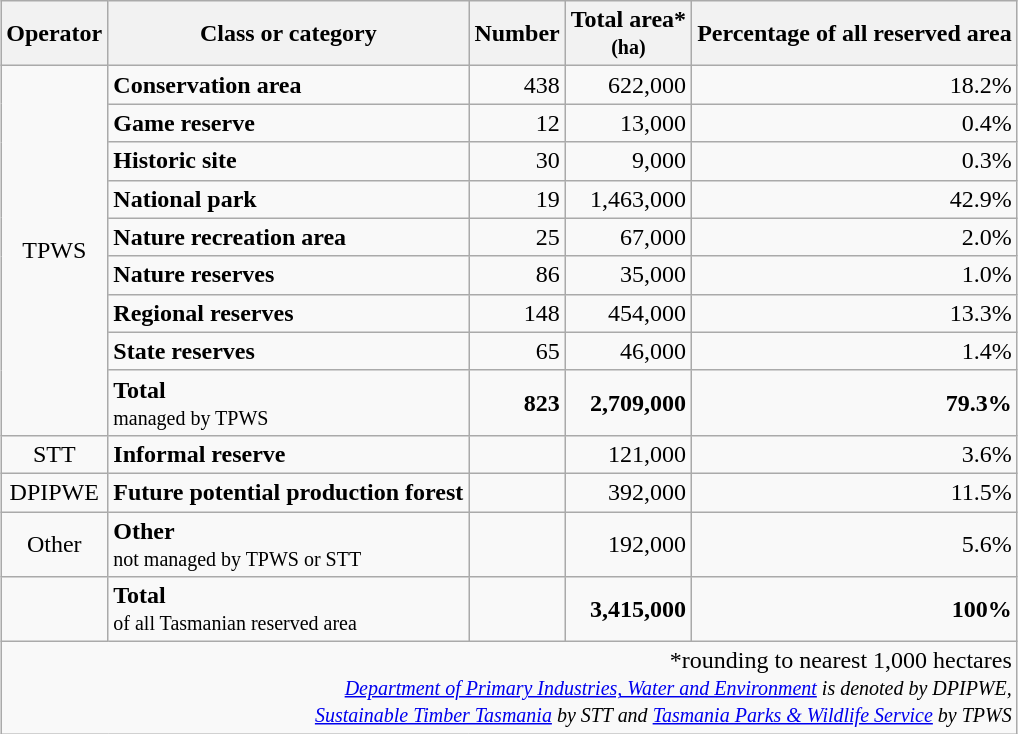<table class="wikitable" style="text-align:right; margin-left:auto; margin-right:auto; border:none;">
<tr>
<th>Operator</th>
<th>Class or category</th>
<th>Number</th>
<th>Total area*<br><small>(ha)</small></th>
<th>Percentage of all reserved area</th>
</tr>
<tr>
<td style="text-align:center" rowspan=9>TPWS</td>
<td style="text-align:left"><strong>Conservation area</strong></td>
<td>438</td>
<td>622,000</td>
<td>18.2%</td>
</tr>
<tr>
<td style="text-align:left"><strong>Game reserve</strong></td>
<td>12</td>
<td>13,000</td>
<td>0.4%</td>
</tr>
<tr>
<td style="text-align:left"><strong>Historic site</strong></td>
<td>30</td>
<td>9,000</td>
<td>0.3%</td>
</tr>
<tr>
<td style="text-align:left"><strong>National park</strong></td>
<td>19</td>
<td>1,463,000</td>
<td>42.9%</td>
</tr>
<tr>
<td style="text-align:left"><strong>Nature recreation area</strong></td>
<td>25</td>
<td>67,000</td>
<td>2.0%</td>
</tr>
<tr>
<td style="text-align:left"><strong>Nature reserves</strong></td>
<td>86</td>
<td>35,000</td>
<td>1.0%</td>
</tr>
<tr>
<td style="text-align:left"><strong>Regional reserves</strong></td>
<td>148</td>
<td>454,000</td>
<td>13.3%</td>
</tr>
<tr>
<td style="text-align:left"><strong>State reserves</strong></td>
<td>65</td>
<td>46,000</td>
<td>1.4%</td>
</tr>
<tr>
<td style="text-align:left"><strong>Total</strong><br><small>managed by TPWS</small></td>
<td><strong>823</strong></td>
<td><strong>2,709,000</strong></td>
<td><strong>79.3%</strong></td>
</tr>
<tr>
<td style="text-align:center">STT</td>
<td style="text-align:left"><strong>Informal reserve</strong></td>
<td></td>
<td>121,000</td>
<td>3.6%</td>
</tr>
<tr>
<td style="text-align:center">DPIPWE</td>
<td style="text-align:left"><strong>Future potential production forest</strong></td>
<td></td>
<td>392,000</td>
<td>11.5%</td>
</tr>
<tr>
<td style="text-align:center">Other</td>
<td style="text-align:left"><strong>Other</strong><br><small>not managed by TPWS or STT</small></td>
<td></td>
<td>192,000</td>
<td>5.6%</td>
</tr>
<tr>
<td></td>
<td style="text-align:left"><strong>Total</strong><br><small>of all Tasmanian reserved area</small></td>
<td></td>
<td><strong>3,415,000</strong></td>
<td><strong>100%</strong></td>
</tr>
<tr>
<td style="text-align:right" colspan=99>*rounding to nearest 1,000 hectares<br><small><em><a href='#'>Department of Primary Industries, Water and Environment</a> is denoted by DPIPWE,</em></small><br><small><em><a href='#'>Sustainable Timber Tasmania</a> by STT and <a href='#'>Tasmania Parks & Wildlife Service</a> by TPWS</em></small></td>
</tr>
</table>
